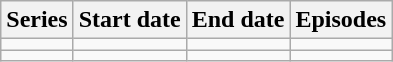<table class="wikitable">
<tr>
<th>Series</th>
<th>Start date</th>
<th>End date</th>
<th>Episodes</th>
</tr>
<tr>
<td></td>
<td></td>
<td></td>
<td></td>
</tr>
<tr>
<td></td>
<td></td>
<td></td>
<td></td>
</tr>
</table>
